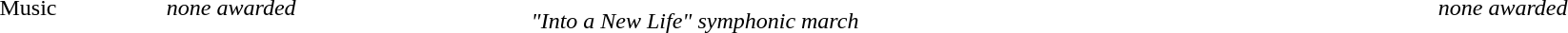<table style="width:100%" >
<tr>
<td>Music</td>
<td><em>none awarded</em></td>
<td><br><em>"Into a New Life" symphonic march</em></td>
<td><em>none awarded</em></td>
</tr>
</table>
